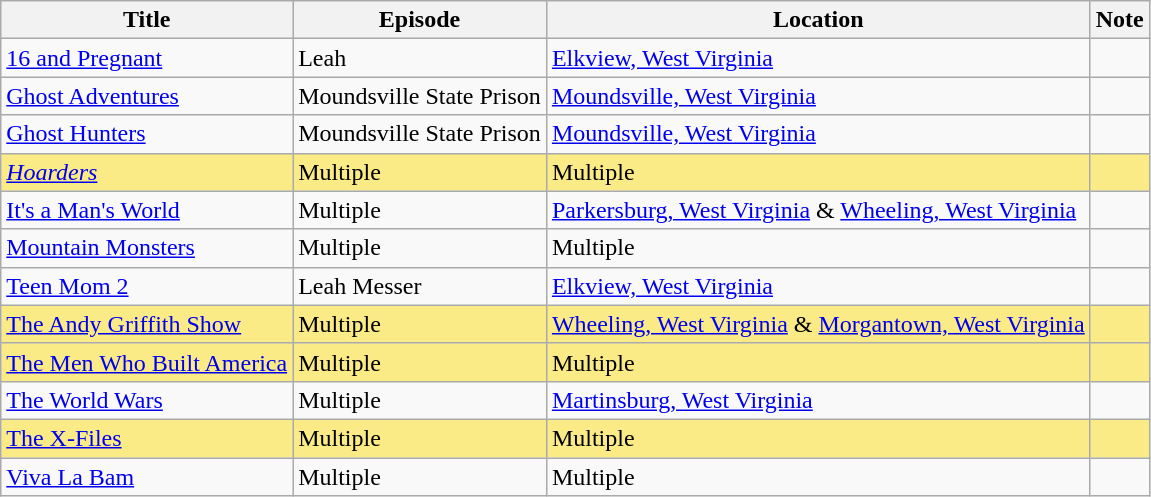<table class="wikitable sortable">
<tr>
<th>Title</th>
<th>Episode</th>
<th>Location</th>
<th>Note</th>
</tr>
<tr>
<td><a href='#'>16 and Pregnant</a></td>
<td>Leah</td>
<td><a href='#'>Elkview, West Virginia</a></td>
<td></td>
</tr>
<tr>
<td><a href='#'>Ghost Adventures</a></td>
<td>Moundsville State Prison</td>
<td><a href='#'>Moundsville, West Virginia</a></td>
<td></td>
</tr>
<tr>
<td><a href='#'>Ghost Hunters</a></td>
<td>Moundsville State Prison</td>
<td><a href='#'>Moundsville, West Virginia</a></td>
<td></td>
</tr>
<tr style="background:#FAEB86;">
<td><em><a href='#'>Hoarders</a></em></td>
<td>Multiple</td>
<td>Multiple</td>
<td></td>
</tr>
<tr>
<td><a href='#'>It's a Man's World</a></td>
<td>Multiple</td>
<td><a href='#'>Parkersburg, West Virginia</a> & <a href='#'>Wheeling, West Virginia</a></td>
</tr>
<tr>
<td><a href='#'>Mountain Monsters</a></td>
<td>Multiple</td>
<td>Multiple</td>
<td></td>
</tr>
<tr>
<td><a href='#'>Teen Mom 2</a></td>
<td>Leah Messer</td>
<td><a href='#'>Elkview, West Virginia</a></td>
<td></td>
</tr>
<tr style="background:#FAEB86;">
<td><a href='#'>The Andy Griffith Show</a></td>
<td>Multiple</td>
<td><a href='#'>Wheeling, West Virginia</a> & <a href='#'>Morgantown, West Virginia</a></td>
<td></td>
</tr>
<tr style="background:#FAEB86;">
<td><a href='#'>The Men Who Built America</a></td>
<td>Multiple</td>
<td>Multiple</td>
<td></td>
</tr>
<tr>
<td><a href='#'>The World Wars</a></td>
<td>Multiple</td>
<td><a href='#'>Martinsburg, West Virginia</a></td>
<td></td>
</tr>
<tr style="background:#FAEB86;">
<td><a href='#'>The X-Files</a></td>
<td>Multiple</td>
<td>Multiple</td>
<td></td>
</tr>
<tr>
<td><a href='#'>Viva La Bam</a></td>
<td>Multiple</td>
<td>Multiple</td>
<td></td>
</tr>
</table>
